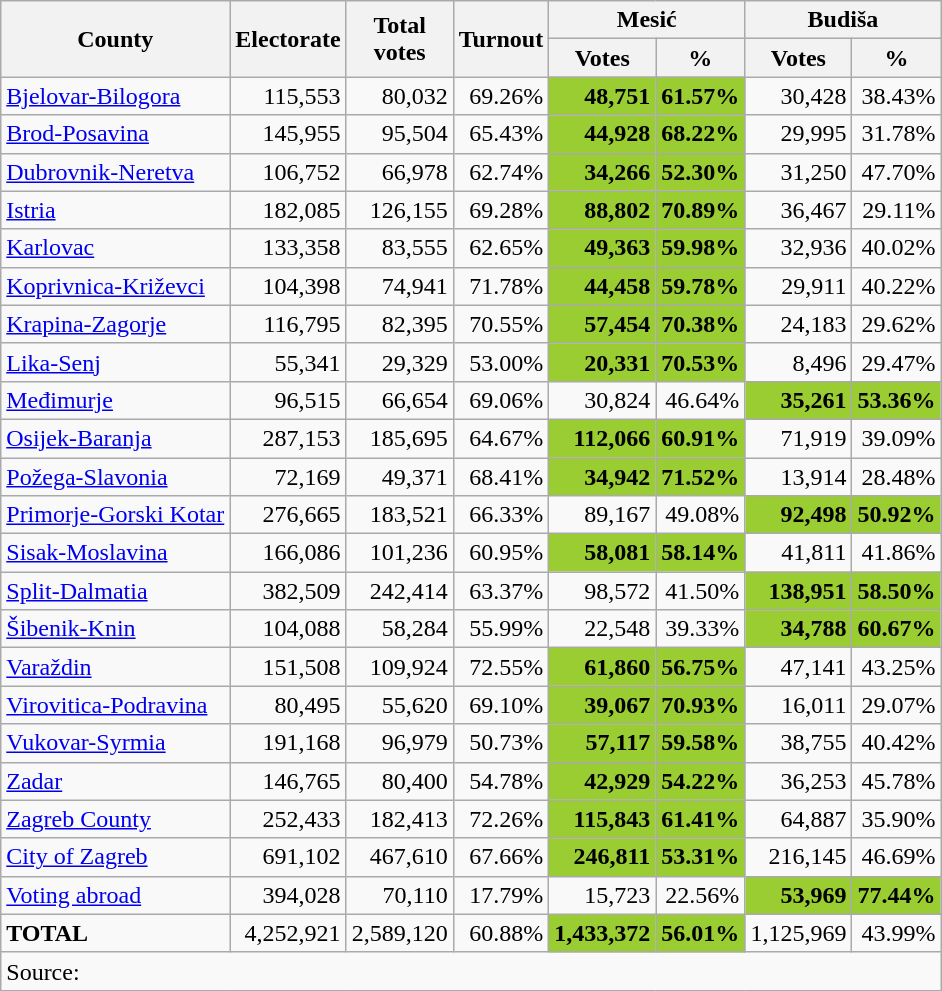<table class="wikitable sortable">
<tr>
<th rowspan=2>County</th>
<th rowspan=2>Electorate</th>
<th rowspan=2>Total<br>votes</th>
<th rowspan=2>Turnout</th>
<th colspan=2>Mesić</th>
<th colspan=2>Budiša</th>
</tr>
<tr>
<th>Votes</th>
<th>%</th>
<th>Votes</th>
<th>%</th>
</tr>
<tr align=right>
<td align=left><a href='#'>Bjelovar-Bilogora</a></td>
<td>115,553</td>
<td>80,032</td>
<td>69.26%</td>
<td style="background:#9ACD32"><strong>48,751</strong></td>
<td style="background:#9ACD32"><strong>61.57%</strong></td>
<td>30,428</td>
<td>38.43%</td>
</tr>
<tr align=right>
<td align=left><a href='#'>Brod-Posavina</a></td>
<td>145,955</td>
<td>95,504</td>
<td>65.43%</td>
<td style="background:#9ACD32"><strong>44,928</strong></td>
<td style="background:#9ACD32"><strong>68.22%</strong></td>
<td>29,995</td>
<td>31.78%</td>
</tr>
<tr align=right>
<td align=left><a href='#'>Dubrovnik-Neretva</a></td>
<td>106,752</td>
<td>66,978</td>
<td>62.74%</td>
<td style="background:#9ACD32"><strong>34,266 </strong></td>
<td style="background:#9ACD32"><strong>52.30%</strong></td>
<td>31,250</td>
<td>47.70%</td>
</tr>
<tr align=right>
<td align=left><a href='#'>Istria</a></td>
<td>182,085</td>
<td>126,155</td>
<td>69.28%</td>
<td style="background:#9ACD32"><strong>88,802</strong></td>
<td style="background:#9ACD32"><strong>70.89%</strong></td>
<td>36,467</td>
<td>29.11%</td>
</tr>
<tr align=right>
<td align=left><a href='#'>Karlovac</a></td>
<td>133,358</td>
<td>83,555</td>
<td>62.65%</td>
<td style="background:#9ACD32"><strong>49,363</strong></td>
<td style="background:#9ACD32"><strong>59.98%</strong></td>
<td>32,936</td>
<td>40.02%</td>
</tr>
<tr align=right>
<td align=left><a href='#'>Koprivnica-Križevci</a></td>
<td>104,398</td>
<td>74,941</td>
<td>71.78%</td>
<td style="background:#9ACD32"><strong>44,458 </strong></td>
<td style="background:#9ACD32"><strong>59.78%</strong></td>
<td>29,911</td>
<td>40.22%</td>
</tr>
<tr align=right>
<td align=left><a href='#'>Krapina-Zagorje</a></td>
<td>116,795</td>
<td>82,395</td>
<td>70.55%</td>
<td style="background:#9ACD32"><strong>57,454 </strong></td>
<td style="background:#9ACD32"><strong>70.38%</strong></td>
<td>24,183</td>
<td>29.62%</td>
</tr>
<tr align=right>
<td align=left><a href='#'>Lika-Senj</a></td>
<td>55,341</td>
<td>29,329</td>
<td>53.00%</td>
<td style="background:#9ACD32"><strong>20,331 </strong></td>
<td style="background:#9ACD32"><strong>70.53%</strong></td>
<td>8,496</td>
<td>29.47%</td>
</tr>
<tr align=right>
<td align=left><a href='#'>Međimurje</a></td>
<td>96,515</td>
<td>66,654</td>
<td>69.06%</td>
<td>30,824</td>
<td>46.64%</td>
<td style="background:#9ACD32"><strong>35,261</strong></td>
<td style="background:#9ACD32"><strong>53.36%</strong></td>
</tr>
<tr align=right>
<td align=left><a href='#'>Osijek-Baranja</a></td>
<td>287,153</td>
<td>185,695</td>
<td>64.67%</td>
<td style="background:#9ACD32"><strong>112,066 </strong></td>
<td style="background:#9ACD32"><strong>60.91%</strong></td>
<td>71,919</td>
<td>39.09%</td>
</tr>
<tr align=right>
<td align=left><a href='#'>Požega-Slavonia</a></td>
<td>72,169</td>
<td>49,371</td>
<td>68.41%</td>
<td style="background:#9ACD32"><strong>34,942</strong></td>
<td style="background:#9ACD32"><strong>71.52%</strong></td>
<td>13,914</td>
<td>28.48%</td>
</tr>
<tr align=right>
<td align=left><a href='#'>Primorje-Gorski Kotar</a></td>
<td>276,665</td>
<td>183,521</td>
<td>66.33%</td>
<td>89,167</td>
<td>49.08%</td>
<td style="background:#9ACD32"><strong>92,498 </strong></td>
<td style="background:#9ACD32"><strong>50.92%</strong></td>
</tr>
<tr align=right>
<td align=left><a href='#'>Sisak-Moslavina</a></td>
<td>166,086</td>
<td>101,236</td>
<td>60.95%</td>
<td style="background:#9ACD32"><strong>58,081</strong></td>
<td style="background:#9ACD32"><strong>58.14%</strong></td>
<td>41,811</td>
<td>41.86%</td>
</tr>
<tr align=right>
<td align=left><a href='#'>Split-Dalmatia</a></td>
<td>382,509</td>
<td>242,414</td>
<td>63.37%</td>
<td>98,572</td>
<td>41.50%</td>
<td style="background:#9ACD32"><strong>138,951 </strong></td>
<td style="background:#9ACD32"><strong>58.50%</strong></td>
</tr>
<tr align=right>
<td align=left><a href='#'>Šibenik-Knin</a></td>
<td>104,088</td>
<td>58,284</td>
<td>55.99%</td>
<td>22,548</td>
<td>39.33%</td>
<td style="background:#9ACD32"><strong>34,788 </strong></td>
<td style="background:#9ACD32"><strong>60.67%</strong></td>
</tr>
<tr align=right>
<td align=left><a href='#'>Varaždin</a></td>
<td>151,508</td>
<td>109,924</td>
<td>72.55%</td>
<td style="background:#9ACD32"><strong>61,860 </strong></td>
<td style="background:#9ACD32"><strong>56.75%</strong></td>
<td>47,141</td>
<td>43.25%</td>
</tr>
<tr align=right>
<td align=left><a href='#'>Virovitica-Podravina</a></td>
<td>80,495</td>
<td>55,620</td>
<td>69.10%</td>
<td style="background:#9ACD32"><strong>39,067</strong></td>
<td style="background:#9ACD32"><strong>70.93%</strong></td>
<td>16,011</td>
<td>29.07%</td>
</tr>
<tr align=right>
<td align=left><a href='#'>Vukovar-Syrmia</a></td>
<td>191,168</td>
<td>96,979</td>
<td>50.73%</td>
<td style="background:#9ACD32"><strong>57,117 </strong></td>
<td style="background:#9ACD32"><strong>59.58%</strong></td>
<td>38,755</td>
<td>40.42%</td>
</tr>
<tr align=right>
<td align=left><a href='#'>Zadar</a></td>
<td>146,765</td>
<td>80,400</td>
<td>54.78%</td>
<td style="background:#9ACD32"><strong>42,929 </strong></td>
<td style="background:#9ACD32"><strong>54.22%</strong></td>
<td>36,253</td>
<td>45.78%</td>
</tr>
<tr align=right>
<td align=left><a href='#'>Zagreb County</a></td>
<td>252,433</td>
<td>182,413</td>
<td>72.26%</td>
<td style="background:#9ACD32"><strong>115,843 </strong></td>
<td style="background:#9ACD32"><strong>61.41%</strong></td>
<td>64,887</td>
<td>35.90%</td>
</tr>
<tr align=right>
<td align=left><a href='#'>City of Zagreb</a></td>
<td>691,102</td>
<td>467,610</td>
<td>67.66%</td>
<td style="background:#9ACD32"><strong>246,811 </strong></td>
<td style="background:#9ACD32"><strong>53.31%</strong></td>
<td>216,145</td>
<td>46.69%</td>
</tr>
<tr align=right>
<td align=left><a href='#'>Voting abroad</a></td>
<td>394,028</td>
<td>70,110</td>
<td>17.79%</td>
<td>15,723</td>
<td>22.56%</td>
<td style="background:#9ACD32"><strong>53,969 </strong></td>
<td style="background:#9ACD32"><strong>77.44%</strong></td>
</tr>
<tr align=right +>
<td align=left><strong>TOTAL</strong></td>
<td>4,252,921</td>
<td>2,589,120</td>
<td>60.88%</td>
<td style="background:#9ACD32"><strong>1,433,372</strong></td>
<td style="background:#9ACD32"><strong>56.01%</strong></td>
<td>1,125,969</td>
<td>43.99%</td>
</tr>
<tr class="sortbottom">
<td colspan=12>Source: </td>
</tr>
</table>
